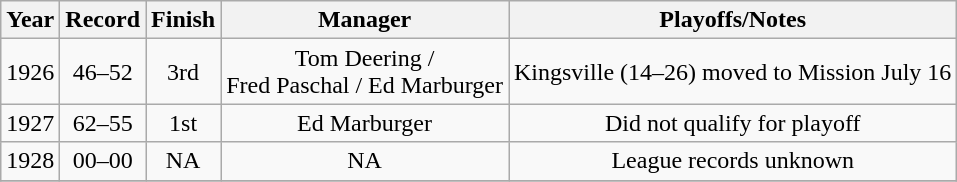<table class="wikitable" style="text-align:center">
<tr>
<th>Year</th>
<th>Record</th>
<th>Finish</th>
<th>Manager</th>
<th>Playoffs/Notes</th>
</tr>
<tr>
<td>1926</td>
<td>46–52</td>
<td>3rd</td>
<td>Tom Deering /<br> Fred Paschal / Ed Marburger</td>
<td>Kingsville (14–26) moved to Mission July 16</td>
</tr>
<tr>
<td>1927</td>
<td>62–55</td>
<td>1st</td>
<td>Ed Marburger</td>
<td>Did not qualify for playoff</td>
</tr>
<tr>
<td>1928</td>
<td>00–00</td>
<td>NA</td>
<td>NA</td>
<td>League records unknown</td>
</tr>
<tr>
</tr>
</table>
